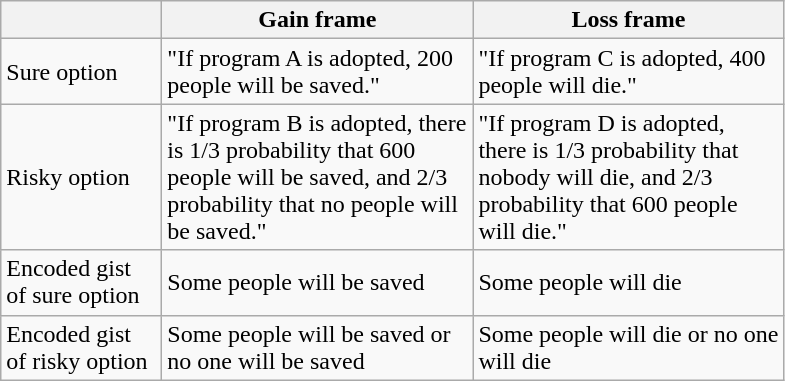<table style="float: left;" class="wikitable">
<tr>
<th width="100"></th>
<th width="200">Gain frame</th>
<th width="200">Loss frame</th>
</tr>
<tr>
<td>Sure option</td>
<td>"If program A is adopted, 200 people will be saved."</td>
<td>"If program C is adopted, 400 people will die."</td>
</tr>
<tr>
<td>Risky option</td>
<td>"If program B is adopted, there is 1/3 probability that 600 people will be saved, and 2/3 probability that no people will be saved."</td>
<td>"If program D is adopted, there is 1/3 probability that nobody will die, and 2/3 probability that 600 people will die."</td>
</tr>
<tr>
<td>Encoded gist of sure option</td>
<td>Some people will be saved</td>
<td>Some people will die</td>
</tr>
<tr>
<td>Encoded gist of risky option</td>
<td>Some people will be saved or no one will be saved</td>
<td>Some people will die or no one will die</td>
</tr>
</table>
